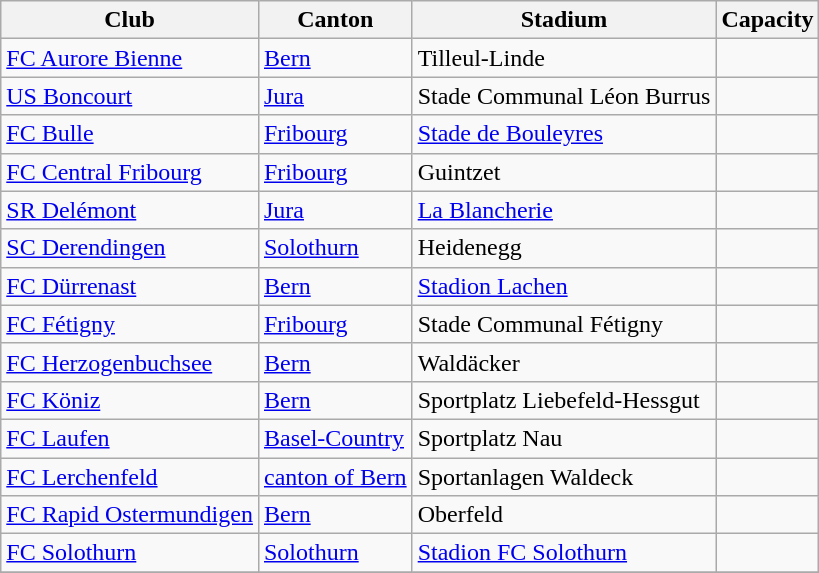<table class="wikitable">
<tr>
<th>Club</th>
<th>Canton</th>
<th>Stadium</th>
<th>Capacity</th>
</tr>
<tr>
<td><a href='#'>FC Aurore Bienne</a></td>
<td><a href='#'>Bern</a></td>
<td>Tilleul-Linde</td>
<td></td>
</tr>
<tr>
<td><a href='#'>US Boncourt</a></td>
<td><a href='#'>Jura</a></td>
<td>Stade Communal Léon Burrus</td>
<td></td>
</tr>
<tr>
<td><a href='#'>FC Bulle</a></td>
<td><a href='#'>Fribourg</a></td>
<td><a href='#'>Stade de Bouleyres</a></td>
<td></td>
</tr>
<tr>
<td><a href='#'>FC Central Fribourg</a></td>
<td><a href='#'>Fribourg</a></td>
<td>Guintzet</td>
<td></td>
</tr>
<tr>
<td><a href='#'>SR Delémont</a></td>
<td><a href='#'>Jura</a></td>
<td><a href='#'>La Blancherie</a></td>
<td></td>
</tr>
<tr>
<td><a href='#'>SC Derendingen</a></td>
<td><a href='#'>Solothurn</a></td>
<td>Heidenegg</td>
<td></td>
</tr>
<tr>
<td><a href='#'>FC Dürrenast</a></td>
<td><a href='#'>Bern</a></td>
<td><a href='#'>Stadion Lachen</a></td>
<td></td>
</tr>
<tr>
<td><a href='#'>FC Fétigny</a></td>
<td><a href='#'>Fribourg</a></td>
<td>Stade Communal Fétigny</td>
<td></td>
</tr>
<tr>
<td><a href='#'>FC Herzogenbuchsee</a></td>
<td><a href='#'>Bern</a></td>
<td>Waldäcker</td>
<td></td>
</tr>
<tr>
<td><a href='#'>FC Köniz</a></td>
<td><a href='#'>Bern</a></td>
<td>Sportplatz Liebefeld-Hessgut</td>
<td></td>
</tr>
<tr>
<td><a href='#'>FC Laufen</a></td>
<td><a href='#'>Basel-Country</a></td>
<td>Sportplatz Nau</td>
<td></td>
</tr>
<tr>
<td><a href='#'>FC Lerchenfeld</a></td>
<td><a href='#'>canton of Bern</a></td>
<td>Sportanlagen Waldeck</td>
<td></td>
</tr>
<tr>
<td><a href='#'>FC Rapid Ostermundigen</a></td>
<td><a href='#'>Bern</a></td>
<td>Oberfeld</td>
<td></td>
</tr>
<tr>
<td><a href='#'>FC Solothurn</a></td>
<td><a href='#'>Solothurn</a></td>
<td><a href='#'>Stadion FC Solothurn</a></td>
<td></td>
</tr>
<tr>
</tr>
</table>
